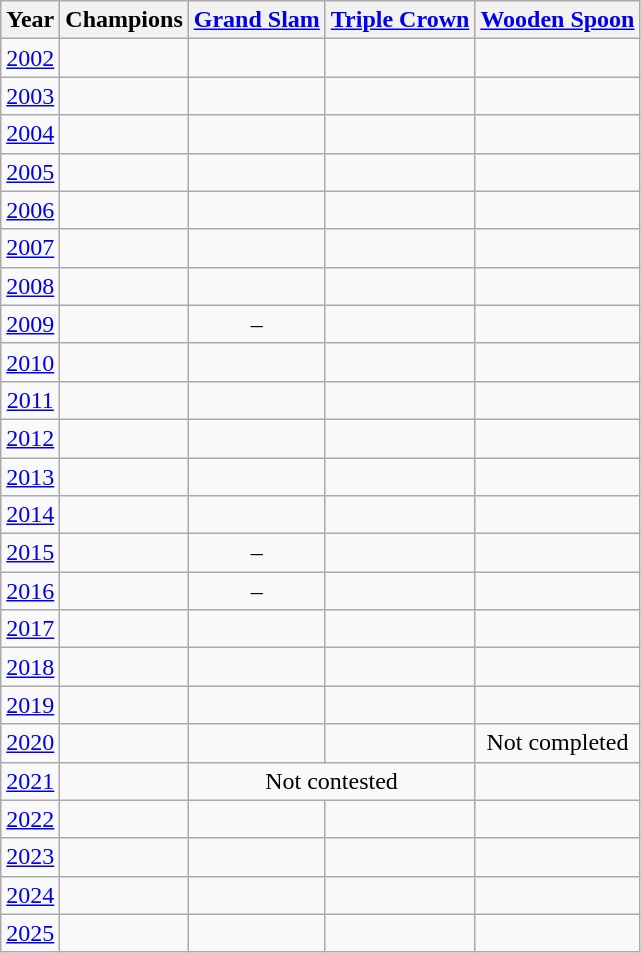<table class="wikitable" style="text-align:center">
<tr>
<th>Year</th>
<th>Champions</th>
<th><a href='#'>Grand Slam</a></th>
<th><a href='#'>Triple Crown</a></th>
<th><a href='#'>Wooden Spoon</a></th>
</tr>
<tr>
<td><a href='#'>2002</a></td>
<td></td>
<td></td>
<td></td>
<td></td>
</tr>
<tr>
<td><a href='#'>2003</a></td>
<td></td>
<td></td>
<td></td>
<td></td>
</tr>
<tr>
<td><a href='#'>2004</a></td>
<td></td>
<td></td>
<td></td>
<td></td>
</tr>
<tr>
<td><a href='#'>2005</a></td>
<td></td>
<td></td>
<td></td>
<td></td>
</tr>
<tr>
<td><a href='#'>2006</a></td>
<td></td>
<td></td>
<td></td>
<td></td>
</tr>
<tr>
<td><a href='#'>2007</a></td>
<td></td>
<td></td>
<td></td>
<td></td>
</tr>
<tr>
<td><a href='#'>2008</a></td>
<td></td>
<td></td>
<td></td>
<td></td>
</tr>
<tr>
<td><a href='#'>2009</a></td>
<td></td>
<td>–</td>
<td></td>
<td></td>
</tr>
<tr>
<td><a href='#'>2010</a></td>
<td></td>
<td></td>
<td></td>
<td></td>
</tr>
<tr>
<td><a href='#'>2011</a></td>
<td></td>
<td></td>
<td></td>
<td></td>
</tr>
<tr>
<td><a href='#'>2012</a></td>
<td></td>
<td></td>
<td></td>
<td></td>
</tr>
<tr>
<td><a href='#'>2013</a></td>
<td></td>
<td></td>
<td></td>
<td></td>
</tr>
<tr>
<td><a href='#'>2014</a></td>
<td></td>
<td></td>
<td></td>
<td></td>
</tr>
<tr>
<td><a href='#'>2015</a></td>
<td></td>
<td>–</td>
<td></td>
<td></td>
</tr>
<tr>
<td><a href='#'>2016</a></td>
<td></td>
<td>–</td>
<td></td>
<td></td>
</tr>
<tr>
<td><a href='#'>2017</a></td>
<td></td>
<td></td>
<td></td>
<td></td>
</tr>
<tr>
<td><a href='#'>2018</a></td>
<td></td>
<td></td>
<td></td>
<td></td>
</tr>
<tr>
<td><a href='#'>2019</a></td>
<td></td>
<td></td>
<td></td>
<td></td>
</tr>
<tr>
<td><a href='#'>2020</a></td>
<td></td>
<td></td>
<td></td>
<td>Not completed</td>
</tr>
<tr>
<td><a href='#'>2021</a></td>
<td></td>
<td colspan=2>Not contested</td>
<td></td>
</tr>
<tr>
<td><a href='#'>2022</a></td>
<td></td>
<td></td>
<td></td>
<td></td>
</tr>
<tr>
<td><a href='#'>2023</a></td>
<td></td>
<td></td>
<td></td>
<td></td>
</tr>
<tr>
<td><a href='#'>2024</a></td>
<td></td>
<td></td>
<td></td>
<td></td>
</tr>
<tr>
<td><a href='#'>2025</a></td>
<td></td>
<td></td>
<td></td>
<td></td>
</tr>
</table>
